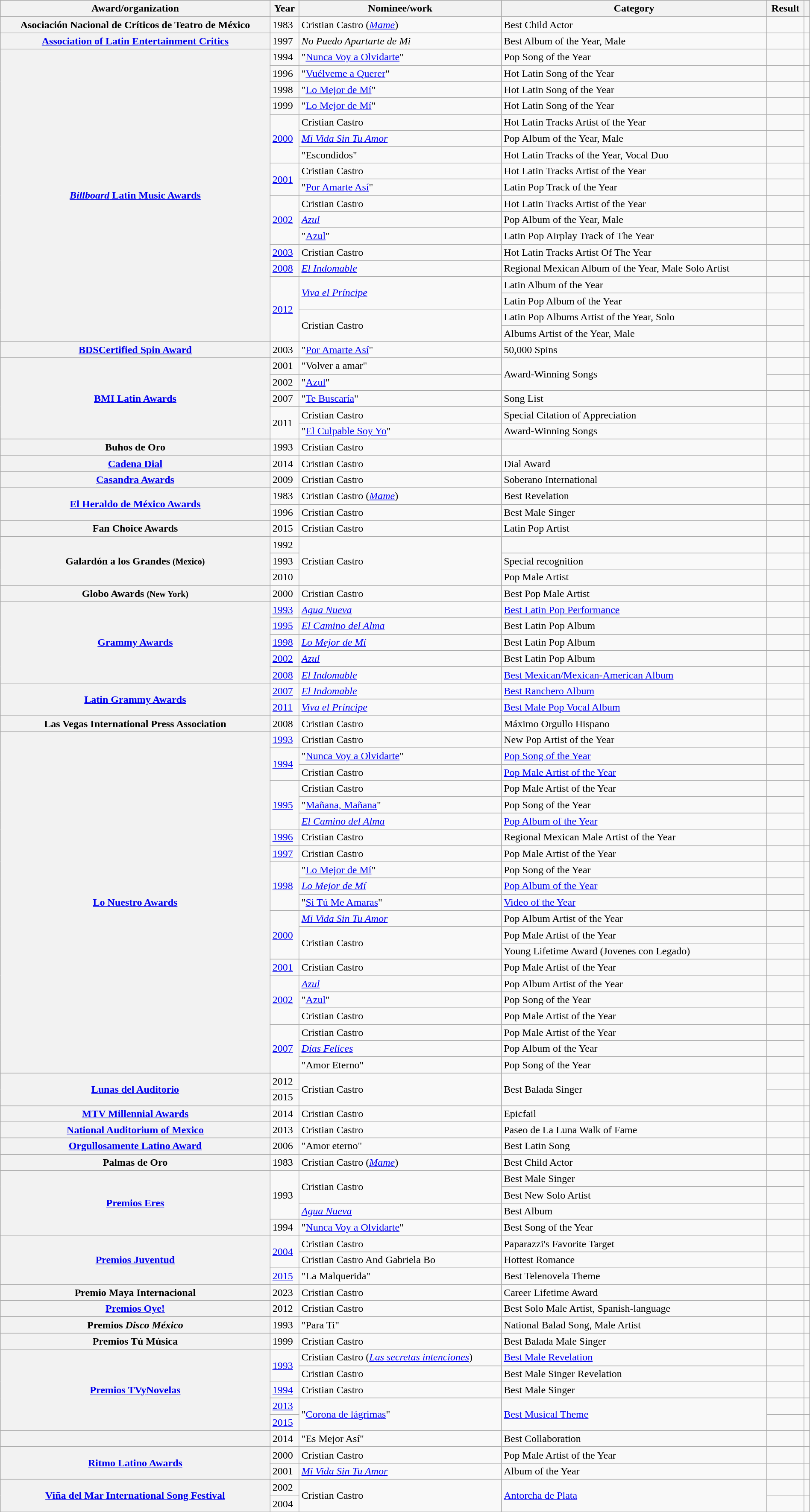<table class="wikitable sortable plainrowheaders" style="width: 100%;">
<tr style="background:#ccc; text-align:center;">
<th scope="col">Award/organization</th>
<th scope="col">Year</th>
<th scope="col">Nominee/work</th>
<th scope="col">Category</th>
<th scope="col">Result</th>
<th scope="col" class="unsortable"></th>
</tr>
<tr>
<th scope="row"> Asociación Nacional de Críticos de Teatro de México</th>
<td>1983</td>
<td>Cristian Castro (<em><a href='#'>Mame</a></em>)</td>
<td>Best Child Actor</td>
<td></td>
<td align="center"></td>
</tr>
<tr>
<th scope="row"><a href='#'>Association of Latin Entertainment Critics</a>  </th>
<td>1997</td>
<td><em>No Puedo Apartarte de Mi</em></td>
<td>Best Album of the Year, Male</td>
<td></td>
<td align="center"></td>
</tr>
<tr>
<th scope="row" rowspan=18> <a href='#'><em>Billboard</em> Latin Music Awards</a></th>
<td>1994</td>
<td>"<a href='#'>Nunca Voy a Olvidarte</a>"</td>
<td>Pop Song of the Year</td>
<td></td>
<td align="center"></td>
</tr>
<tr>
<td>1996</td>
<td>"<a href='#'>Vuélveme a Querer</a>"</td>
<td>Hot Latin Song of the Year</td>
<td></td>
<td align="center"></td>
</tr>
<tr>
<td>1998</td>
<td>"<a href='#'>Lo Mejor de Mí</a>"</td>
<td>Hot Latin Song of the Year</td>
<td></td>
<td align="center"></td>
</tr>
<tr>
<td>1999</td>
<td>"<a href='#'>Lo Mejor de Mí</a>"</td>
<td>Hot Latin Song of the Year</td>
<td></td>
<td align="center"></td>
</tr>
<tr>
<td rowspan="3"><a href='#'>2000</a></td>
<td>Cristian Castro</td>
<td>Hot Latin Tracks Artist of the Year</td>
<td></td>
<td align="center" rowspan="3"></td>
</tr>
<tr>
<td><em><a href='#'>Mi Vida Sin Tu Amor</a></em></td>
<td>Pop Album of the Year, Male</td>
<td></td>
</tr>
<tr>
<td>"Escondidos" </td>
<td>Hot Latin Tracks of the Year, Vocal Duo</td>
<td></td>
</tr>
<tr>
<td rowspan="2"><a href='#'>2001</a></td>
<td>Cristian Castro</td>
<td>Hot Latin Tracks Artist of the Year</td>
<td></td>
<td align="center" rowspan="2"></td>
</tr>
<tr>
<td>"<a href='#'>Por Amarte Así</a>"</td>
<td>Latin Pop Track of the Year</td>
<td></td>
</tr>
<tr>
<td rowspan="3"><a href='#'>2002</a></td>
<td>Cristian Castro</td>
<td>Hot Latin Tracks Artist of the Year</td>
<td></td>
<td align="center" rowspan="3"></td>
</tr>
<tr>
<td><em><a href='#'>Azul</a></em></td>
<td>Pop Album of the Year, Male</td>
<td></td>
</tr>
<tr>
<td>"<a href='#'>Azul</a>"</td>
<td>Latin Pop Airplay Track of The Year</td>
<td></td>
</tr>
<tr>
<td><a href='#'>2003</a></td>
<td>Cristian Castro</td>
<td>Hot Latin Tracks Artist Of The Year</td>
<td></td>
<td align="center"></td>
</tr>
<tr>
<td><a href='#'>2008</a></td>
<td><em><a href='#'>El Indomable</a></em></td>
<td>Regional Mexican Album of the Year, Male Solo Artist</td>
<td></td>
<td align="center"></td>
</tr>
<tr>
<td rowspan="4"><a href='#'>2012</a></td>
<td rowspan=2><em><a href='#'>Viva el Príncipe</a></em></td>
<td>Latin Album of the Year</td>
<td></td>
<td align="center" rowspan="4"></td>
</tr>
<tr>
<td>Latin Pop Album of the Year</td>
<td></td>
</tr>
<tr>
<td rowspan=2>Cristian Castro</td>
<td>Latin Pop Albums Artist of the Year, Solo</td>
<td></td>
</tr>
<tr>
<td>Albums Artist of the Year, Male</td>
<td></td>
</tr>
<tr>
<th scope="row"><a href='#'>BDSCertified Spin Award</a></th>
<td>2003</td>
<td>"<a href='#'>Por Amarte Así</a>"</td>
<td>50,000 Spins</td>
<td></td>
<td align="center"></td>
</tr>
<tr>
<th scope="row" rowspan=5><a href='#'>BMI Latin Awards</a></th>
<td>2001</td>
<td>"Volver a amar"</td>
<td rowspan=2>Award-Winning Songs</td>
<td></td>
<td align="center"></td>
</tr>
<tr>
<td>2002</td>
<td>"<a href='#'>Azul</a>"</td>
<td></td>
<td align="center"></td>
</tr>
<tr>
<td>2007</td>
<td>"<a href='#'>Te Buscaría</a>"</td>
<td>Song List</td>
<td></td>
<td align="center"></td>
</tr>
<tr>
<td rowspan=2>2011</td>
<td>Cristian Castro</td>
<td>Special Citation of Appreciation</td>
<td></td>
<td align="center"></td>
</tr>
<tr>
<td>"<a href='#'>El Culpable Soy Yo</a>"</td>
<td>Award-Winning Songs</td>
<td></td>
<td align="center"></td>
</tr>
<tr>
<th scope="row">Buhos de Oro </th>
<td>1993</td>
<td>Cristian Castro</td>
<td></td>
<td></td>
<td align="center"></td>
</tr>
<tr>
<th scope="row"> <a href='#'>Cadena Dial</a></th>
<td>2014</td>
<td>Cristian Castro</td>
<td>Dial Award</td>
<td></td>
<td align="center"></td>
</tr>
<tr>
<th scope="row"><a href='#'>Casandra Awards</a></th>
<td>2009</td>
<td>Cristian Castro</td>
<td>Soberano International</td>
<td></td>
<td align="center"></td>
</tr>
<tr>
<th scope="row" rowspan=2> <a href='#'>El Heraldo de México Awards</a></th>
<td>1983</td>
<td>Cristian Castro (<em><a href='#'>Mame</a></em>)</td>
<td>Best Revelation</td>
<td></td>
<td align="center"></td>
</tr>
<tr>
<td>1996</td>
<td>Cristian Castro</td>
<td>Best Male Singer</td>
<td></td>
<td align="center"></td>
</tr>
<tr>
<th scope="row"> Fan Choice Awards </th>
<td>2015</td>
<td>Cristian Castro</td>
<td>Latin Pop Artist</td>
<td></td>
<td align="center"></td>
</tr>
<tr>
<th scope="row" rowspan=3> Galardón a los Grandes <small>(Mexico)</small></th>
<td>1992</td>
<td rowspan=3>Cristian Castro</td>
<td></td>
<td></td>
<td align="center"></td>
</tr>
<tr>
<td>1993</td>
<td>Special recognition</td>
<td></td>
<td align="center"></td>
</tr>
<tr>
<td>2010</td>
<td>Pop Male Artist</td>
<td></td>
<td align="center"></td>
</tr>
<tr>
<th scope="row">Globo Awards <small>(New York)</small></th>
<td>2000</td>
<td>Cristian Castro</td>
<td>Best Pop Male Artist</td>
<td></td>
<td align="center"></td>
</tr>
<tr>
<th scope="row" rowspan=5><a href='#'>Grammy Awards</a></th>
<td><a href='#'>1993</a></td>
<td><em><a href='#'>Agua Nueva</a></em></td>
<td><a href='#'>Best Latin Pop Performance</a></td>
<td></td>
<td align="center"></td>
</tr>
<tr>
<td><a href='#'>1995</a></td>
<td><em><a href='#'>El Camino del Alma</a></em></td>
<td>Best Latin Pop Album</td>
<td></td>
<td align="center"></td>
</tr>
<tr>
<td><a href='#'>1998</a></td>
<td><em><a href='#'>Lo Mejor de Mí</a></em></td>
<td>Best Latin Pop Album</td>
<td></td>
<td align="center"></td>
</tr>
<tr>
<td><a href='#'>2002</a></td>
<td><em><a href='#'>Azul</a></em></td>
<td>Best Latin Pop Album</td>
<td></td>
<td align="center"></td>
</tr>
<tr>
<td><a href='#'>2008</a></td>
<td><em><a href='#'>El Indomable</a></em></td>
<td><a href='#'>Best Mexican/Mexican-American Album</a></td>
<td></td>
<td align="center"></td>
</tr>
<tr>
<th scope="row" rowspan=2> <a href='#'>Latin Grammy Awards</a></th>
<td><a href='#'>2007</a></td>
<td><em><a href='#'>El Indomable</a></em></td>
<td><a href='#'>Best Ranchero Album</a></td>
<td></td>
<td align="center" rowspan="2"></td>
</tr>
<tr>
<td><a href='#'>2011</a></td>
<td><em><a href='#'>Viva el Príncipe</a></em></td>
<td><a href='#'>Best Male Pop Vocal Album</a></td>
<td></td>
</tr>
<tr>
<th scope="row">Las Vegas International Press Association</th>
<td>2008</td>
<td>Cristian Castro</td>
<td>Máximo Orgullo Hispano</td>
<td></td>
<td align="center"></td>
</tr>
<tr>
<th scope="row" rowspan=21><a href='#'>Lo Nuestro Awards</a></th>
<td><a href='#'>1993</a></td>
<td>Cristian Castro</td>
<td>New Pop Artist of the Year</td>
<td></td>
<td align="center"></td>
</tr>
<tr>
<td rowspan=2><a href='#'>1994</a></td>
<td>"<a href='#'>Nunca Voy a Olvidarte</a>"</td>
<td><a href='#'>Pop Song of the Year</a></td>
<td></td>
<td align="center" rowspan="2"></td>
</tr>
<tr>
<td>Cristian Castro</td>
<td><a href='#'>Pop Male Artist of the Year</a></td>
<td></td>
</tr>
<tr>
<td rowspan=3><a href='#'>1995</a></td>
<td>Cristian Castro</td>
<td>Pop Male Artist of the Year</td>
<td></td>
<td align="center" rowspan="3"></td>
</tr>
<tr>
<td>"<a href='#'>Mañana, Mañana</a>"</td>
<td>Pop Song of the Year</td>
<td></td>
</tr>
<tr>
<td><em><a href='#'>El Camino del Alma</a></em></td>
<td><a href='#'>Pop Album of the Year</a></td>
<td></td>
</tr>
<tr>
<td><a href='#'>1996</a></td>
<td>Cristian Castro</td>
<td>Regional Mexican Male Artist of the Year</td>
<td></td>
<td align="center"></td>
</tr>
<tr>
<td><a href='#'>1997</a></td>
<td>Cristian Castro</td>
<td>Pop Male Artist of the Year</td>
<td></td>
<td align="center"></td>
</tr>
<tr>
<td rowspan=3><a href='#'>1998</a></td>
<td>"<a href='#'>Lo Mejor de Mí</a>"</td>
<td>Pop Song of the Year</td>
<td></td>
<td align="center" rowspan="3"></td>
</tr>
<tr>
<td><em><a href='#'>Lo Mejor de Mí</a></em></td>
<td><a href='#'>Pop Album of the Year</a></td>
<td></td>
</tr>
<tr>
<td>"<a href='#'>Si Tú Me Amaras</a>"</td>
<td><a href='#'>Video of the Year</a></td>
<td></td>
</tr>
<tr>
<td rowspan=3><a href='#'>2000</a></td>
<td><em><a href='#'>Mi Vida Sin Tu Amor</a></em></td>
<td>Pop Album Artist of the Year</td>
<td></td>
<td align="center" rowspan="3"></td>
</tr>
<tr>
<td rowspan=2>Cristian Castro</td>
<td>Pop Male Artist of the Year</td>
<td></td>
</tr>
<tr>
<td>Young Lifetime Award (Jovenes con Legado)</td>
<td></td>
</tr>
<tr>
<td><a href='#'>2001</a></td>
<td>Cristian Castro</td>
<td>Pop Male Artist of the Year</td>
<td></td>
<td align="center"></td>
</tr>
<tr>
<td rowspan=3><a href='#'>2002</a></td>
<td><em><a href='#'>Azul</a></em></td>
<td>Pop Album Artist of the Year</td>
<td></td>
<td align="center" rowspan="3"></td>
</tr>
<tr>
<td>"<a href='#'>Azul</a>"</td>
<td>Pop Song of the Year</td>
<td></td>
</tr>
<tr>
<td>Cristian Castro</td>
<td>Pop Male Artist of the Year</td>
<td></td>
</tr>
<tr>
<td rowspan=3><a href='#'>2007</a></td>
<td>Cristian Castro</td>
<td>Pop Male Artist of the Year</td>
<td></td>
<td align="center" rowspan="3"></td>
</tr>
<tr>
<td><em><a href='#'>Días Felices</a></em></td>
<td>Pop Album of the Year</td>
<td></td>
</tr>
<tr>
<td>"Amor Eterno"</td>
<td>Pop Song of the Year</td>
<td></td>
</tr>
<tr>
<th scope="row" rowspan=2><a href='#'>Lunas del Auditorio</a></th>
<td>2012</td>
<td rowspan=2>Cristian Castro</td>
<td rowspan=2>Best Balada Singer</td>
<td></td>
<td align="center"></td>
</tr>
<tr>
<td>2015</td>
<td></td>
<td align="center"></td>
</tr>
<tr>
<th scope="row"> <a href='#'>MTV Millennial Awards</a></th>
<td>2014</td>
<td>Cristian Castro</td>
<td>Epicfail</td>
<td></td>
<td align="center"></td>
</tr>
<tr>
<th scope="row"> <a href='#'>National Auditorium of Mexico</a></th>
<td>2013</td>
<td>Cristian Castro</td>
<td>Paseo de La Luna Walk of Fame</td>
<td></td>
<td align="center"></td>
</tr>
<tr>
<th scope="row"> <a href='#'>Orgullosamente Latino Award</a></th>
<td>2006</td>
<td>"Amor eterno"</td>
<td>Best Latin Song</td>
<td></td>
<td align="center"></td>
</tr>
<tr>
<th scope="row"> Palmas de Oro </th>
<td>1983</td>
<td>Cristian Castro (<em><a href='#'>Mame</a></em>)</td>
<td>Best Child Actor</td>
<td></td>
<td align="center"></td>
</tr>
<tr>
<th scope="row" rowspan=4><a href='#'>Premios Eres</a></th>
<td rowspan="3">1993</td>
<td rowspan="2">Cristian Castro</td>
<td>Best Male Singer</td>
<td></td>
<td align="center" rowspan="3"></td>
</tr>
<tr>
<td>Best New Solo Artist</td>
<td></td>
</tr>
<tr>
<td><em><a href='#'>Agua Nueva</a></em></td>
<td>Best Album</td>
<td></td>
</tr>
<tr>
<td>1994</td>
<td>"<a href='#'>Nunca Voy a Olvidarte</a>"</td>
<td>Best Song of the Year</td>
<td></td>
<td align="center"></td>
</tr>
<tr>
<th scope="row" rowspan="3"><a href='#'>Premios Juventud</a></th>
<td rowspan="2"><a href='#'>2004</a></td>
<td>Cristian Castro</td>
<td>Paparazzi's Favorite Target</td>
<td></td>
<td align="center" rowspan="2"></td>
</tr>
<tr>
<td>Cristian Castro And Gabriela Bo</td>
<td>Hottest Romance</td>
<td></td>
</tr>
<tr>
<td><a href='#'>2015</a></td>
<td>"La Malquerida" </td>
<td>Best Telenovela Theme</td>
<td></td>
<td align="center"></td>
</tr>
<tr>
<th scope="row">Premio Maya Internacional </th>
<td>2023</td>
<td>Cristian Castro</td>
<td>Career Lifetime Award</td>
<td></td>
<td align="center"></td>
</tr>
<tr>
<th scope="row"><a href='#'>Premios Oye!</a></th>
<td>2012</td>
<td>Cristian Castro</td>
<td>Best Solo Male Artist, Spanish-language</td>
<td></td>
<td align="center"></td>
</tr>
<tr>
<th scope="row">Premios <em>Disco México</em></th>
<td>1993</td>
<td>"Para Ti"</td>
<td>National Balad Song, Male Artist</td>
<td></td>
<td align="center"></td>
</tr>
<tr>
<th scope="row">Premios Tú Música</th>
<td>1999</td>
<td>Cristian Castro</td>
<td>Best Balada Male Singer</td>
<td></td>
<td align="center"></td>
</tr>
<tr>
<th scope="row" rowspan=5><a href='#'>Premios TVyNovelas</a></th>
<td rowspan=2><a href='#'>1993</a></td>
<td>Cristian Castro (<em><a href='#'>Las secretas intenciones</a></em>)</td>
<td><a href='#'>Best Male Revelation</a></td>
<td></td>
<td align="center" rowspan="2"></td>
</tr>
<tr>
<td>Cristian Castro</td>
<td>Best Male Singer Revelation</td>
<td></td>
</tr>
<tr>
<td><a href='#'>1994</a></td>
<td>Cristian Castro</td>
<td>Best Male Singer</td>
<td></td>
<td align="center"></td>
</tr>
<tr>
<td><a href='#'>2013</a></td>
<td rowspan=2>"<a href='#'>Corona de lágrimas</a>"</td>
<td rowspan=2><a href='#'>Best Musical Theme</a></td>
<td></td>
<td align="center"></td>
</tr>
<tr>
<td><a href='#'>2015</a></td>
<td></td>
<td align="center"></td>
</tr>
<tr>
<th scope="row">  </th>
<td>2014</td>
<td>"Es Mejor Así" </td>
<td>Best Collaboration</td>
<td></td>
<td align="center"></td>
</tr>
<tr>
<th scope="row" rowspan=2> <a href='#'>Ritmo Latino Awards</a></th>
<td>2000</td>
<td>Cristian Castro</td>
<td>Pop Male Artist of the Year</td>
<td></td>
<td align="center"></td>
</tr>
<tr>
<td>2001</td>
<td><em><a href='#'>Mi Vida Sin Tu Amor</a></em></td>
<td>Album of the Year</td>
<td></td>
<td align="center"></td>
</tr>
<tr>
<th scope="row" rowspan=2> <a href='#'>Viña del Mar International Song Festival</a></th>
<td>2002</td>
<td rowspan=2>Cristian Castro</td>
<td rowspan=2><a href='#'>Antorcha de Plata</a> </td>
<td></td>
<td align="center"></td>
</tr>
<tr>
<td>2004</td>
<td></td>
<td align="center"></td>
</tr>
</table>
